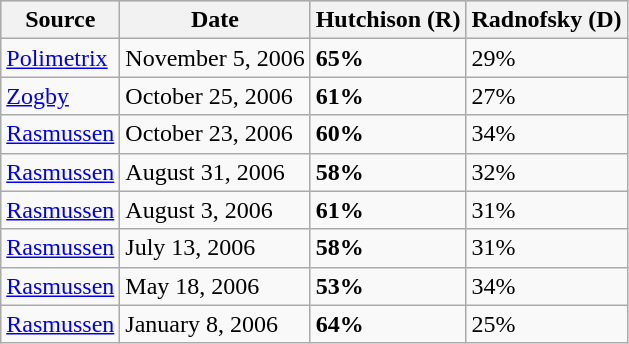<table class="wikitable">
<tr style="background:lightgrey;">
<th>Source</th>
<th>Date</th>
<th>Hutchison (R)</th>
<th>Radnofsky (D)</th>
</tr>
<tr>
<td><a href='#'>Polimetrix</a></td>
<td>November 5, 2006</td>
<td><strong>65%</strong></td>
<td>29%</td>
</tr>
<tr>
<td><a href='#'>Zogby</a></td>
<td>October 25, 2006</td>
<td><strong>61%</strong></td>
<td>27%</td>
</tr>
<tr>
<td><a href='#'>Rasmussen</a></td>
<td>October 23, 2006</td>
<td><strong>60%</strong></td>
<td>34%</td>
</tr>
<tr>
<td><a href='#'>Rasmussen</a></td>
<td>August 31, 2006</td>
<td><strong>58%</strong></td>
<td>32%</td>
</tr>
<tr>
<td><a href='#'>Rasmussen</a></td>
<td>August 3, 2006</td>
<td><strong>61%</strong></td>
<td>31%</td>
</tr>
<tr>
<td><a href='#'>Rasmussen</a></td>
<td>July 13, 2006</td>
<td><strong>58%</strong></td>
<td>31%</td>
</tr>
<tr>
<td><a href='#'>Rasmussen</a></td>
<td>May 18, 2006</td>
<td><strong>53%</strong></td>
<td>34%</td>
</tr>
<tr>
<td><a href='#'>Rasmussen</a></td>
<td>January 8, 2006</td>
<td><strong>64%</strong></td>
<td>25%</td>
</tr>
</table>
